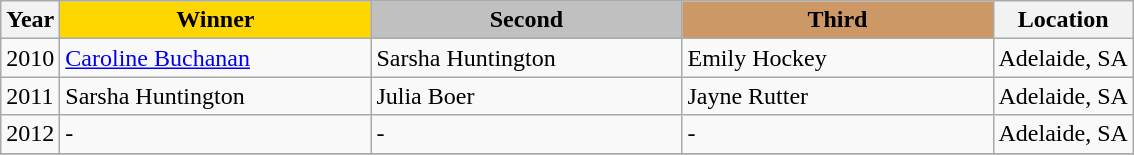<table class="wikitable sortable">
<tr>
<th>Year</th>
<th scope=col colspan=1 style="width:200px; color: black; background:gold;">Winner</th>
<th scope=col colspan=1 style="width:200px; color: black; background:silver;">Second</th>
<th scope=col colspan=1 style="width:200px; color: black; background:#cc9966;">Third</th>
<th>Location</th>
</tr>
<tr>
<td>2010</td>
<td><a href='#'>Caroline Buchanan</a></td>
<td>Sarsha Huntington</td>
<td>Emily Hockey</td>
<td>Adelaide, SA</td>
</tr>
<tr>
<td>2011</td>
<td>Sarsha Huntington</td>
<td>Julia Boer</td>
<td>Jayne Rutter</td>
<td>Adelaide, SA</td>
</tr>
<tr>
<td>2012</td>
<td>-</td>
<td>-</td>
<td>-</td>
<td>Adelaide, SA</td>
</tr>
<tr>
</tr>
</table>
